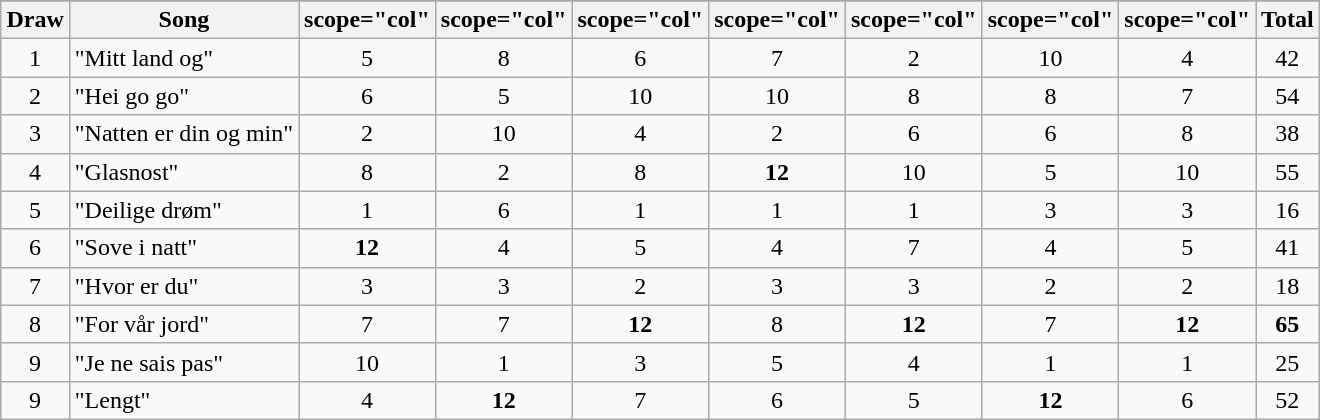<table class="wikitable plainrowheaders" style="margin: 1em auto 1em auto; text-align:center;">
<tr>
</tr>
<tr>
<th scope="col">Draw</th>
<th scope="col">Song</th>
<th>scope="col" </th>
<th>scope="col" </th>
<th>scope="col" </th>
<th>scope="col" </th>
<th>scope="col" </th>
<th>scope="col" </th>
<th>scope="col" </th>
<th scope="col">Total</th>
</tr>
<tr>
<td>1</td>
<td align="left">"Mitt land og"</td>
<td>5</td>
<td>8</td>
<td>6</td>
<td>7</td>
<td>2</td>
<td>10</td>
<td>4</td>
<td>42</td>
</tr>
<tr>
<td>2</td>
<td align="left">"Hei go go"</td>
<td>6</td>
<td>5</td>
<td>10</td>
<td>10</td>
<td>8</td>
<td>8</td>
<td>7</td>
<td>54</td>
</tr>
<tr>
<td>3</td>
<td align="left">"Natten er din og min"</td>
<td>2</td>
<td>10</td>
<td>4</td>
<td>2</td>
<td>6</td>
<td>6</td>
<td>8</td>
<td>38</td>
</tr>
<tr>
<td>4</td>
<td align="left">"Glasnost"</td>
<td>8</td>
<td>2</td>
<td>8</td>
<td><strong>12</strong></td>
<td>10</td>
<td>5</td>
<td>10</td>
<td>55</td>
</tr>
<tr>
<td>5</td>
<td align="left">"Deilige drøm"</td>
<td>1</td>
<td>6</td>
<td>1</td>
<td>1</td>
<td>1</td>
<td>3</td>
<td>3</td>
<td>16</td>
</tr>
<tr>
<td>6</td>
<td align="left">"Sove i natt"</td>
<td><strong>12</strong></td>
<td>4</td>
<td>5</td>
<td>4</td>
<td>7</td>
<td>4</td>
<td>5</td>
<td>41</td>
</tr>
<tr>
<td>7</td>
<td align="left">"Hvor er du"</td>
<td>3</td>
<td>3</td>
<td>2</td>
<td>3</td>
<td>3</td>
<td>2</td>
<td>2</td>
<td>18</td>
</tr>
<tr>
<td>8</td>
<td align="left">"For vår jord"</td>
<td>7</td>
<td>7</td>
<td><strong>12</strong></td>
<td>8</td>
<td><strong>12</strong></td>
<td>7</td>
<td><strong>12</strong></td>
<td><strong>65</strong></td>
</tr>
<tr>
<td>9</td>
<td align="left">"Je ne sais pas"</td>
<td>10</td>
<td>1</td>
<td>3</td>
<td>5</td>
<td>4</td>
<td>1</td>
<td>1</td>
<td>25</td>
</tr>
<tr>
<td>9</td>
<td align="left">"Lengt"</td>
<td>4</td>
<td><strong>12</strong></td>
<td>7</td>
<td>6</td>
<td>5</td>
<td><strong>12</strong></td>
<td>6</td>
<td>52</td>
</tr>
</table>
